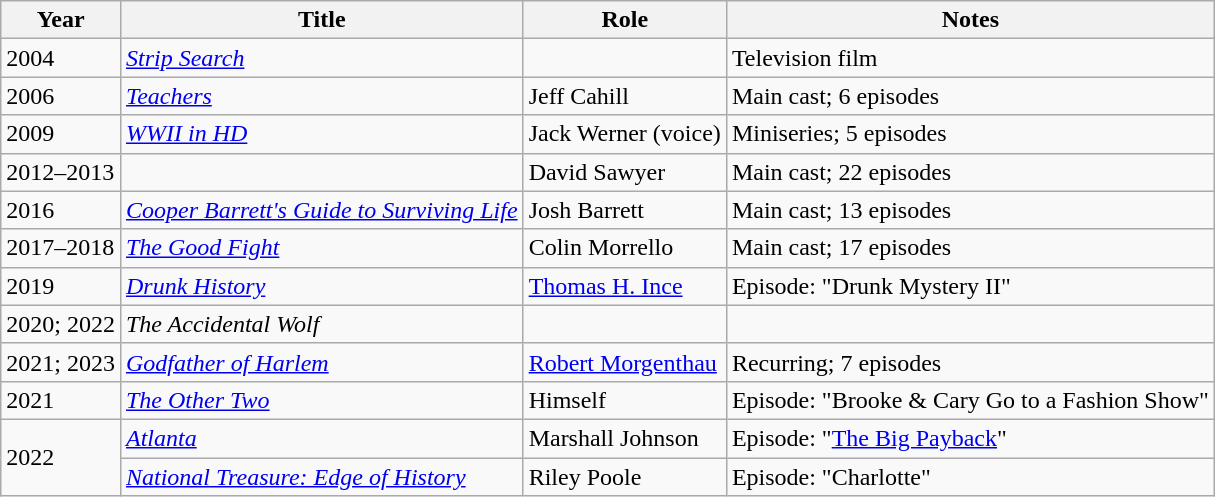<table class="wikitable sortable">
<tr>
<th>Year</th>
<th>Title</th>
<th>Role</th>
<th class="unsortable">Notes</th>
</tr>
<tr>
<td>2004</td>
<td><em><a href='#'>Strip Search</a></em></td>
<td></td>
<td>Television film</td>
</tr>
<tr>
<td>2006</td>
<td><em><a href='#'>Teachers</a></em></td>
<td>Jeff Cahill</td>
<td>Main cast; 6 episodes</td>
</tr>
<tr>
<td>2009</td>
<td><em><a href='#'>WWII in HD</a></em></td>
<td>Jack Werner (voice)</td>
<td>Miniseries; 5 episodes</td>
</tr>
<tr>
<td>2012–2013</td>
<td><em></em></td>
<td>David Sawyer</td>
<td>Main cast; 22 episodes</td>
</tr>
<tr>
<td>2016</td>
<td><em><a href='#'>Cooper Barrett's Guide to Surviving Life</a></em></td>
<td>Josh Barrett</td>
<td>Main cast; 13 episodes</td>
</tr>
<tr>
<td>2017–2018</td>
<td><em><a href='#'>The Good Fight</a></em></td>
<td>Colin Morrello</td>
<td>Main cast; 17 episodes</td>
</tr>
<tr>
<td>2019</td>
<td><em><a href='#'>Drunk History</a></em></td>
<td><a href='#'>Thomas H. Ince</a></td>
<td>Episode: "Drunk Mystery II"</td>
</tr>
<tr>
<td>2020; 2022</td>
<td><em>The Accidental Wolf</em></td>
<td></td>
<td></td>
</tr>
<tr>
<td>2021; 2023</td>
<td><em><a href='#'>Godfather of Harlem</a></em></td>
<td><a href='#'>Robert Morgenthau</a></td>
<td>Recurring; 7 episodes</td>
</tr>
<tr>
<td>2021</td>
<td><em><a href='#'>The Other Two</a></em></td>
<td>Himself</td>
<td>Episode: "Brooke & Cary Go to a Fashion Show"</td>
</tr>
<tr>
<td rowspan="2">2022</td>
<td><a href='#'><em>Atlanta</em></a></td>
<td>Marshall Johnson</td>
<td>Episode: "<a href='#'>The Big Payback</a>"</td>
</tr>
<tr>
<td><em><a href='#'>National Treasure: Edge of History</a></em></td>
<td>Riley Poole</td>
<td>Episode: "Charlotte"</td>
</tr>
</table>
